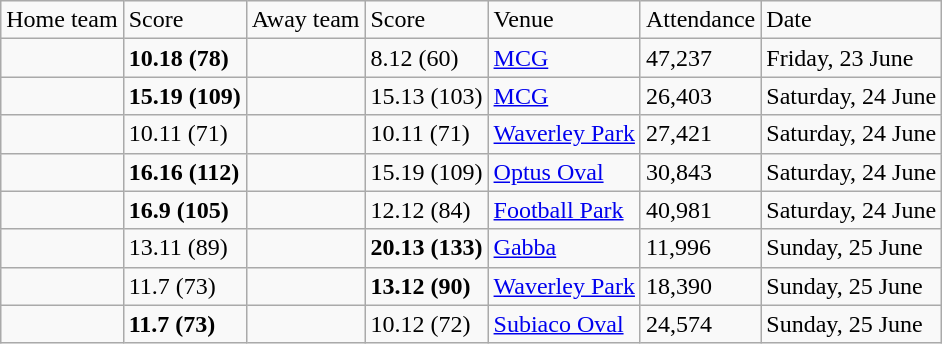<table class="wikitable" style="text-align:left">
<tr>
<td>Home team</td>
<td>Score</td>
<td>Away team</td>
<td>Score</td>
<td>Venue</td>
<td>Attendance</td>
<td>Date</td>
</tr>
<tr>
<td><strong></strong></td>
<td><strong>10.18 (78)</strong></td>
<td></td>
<td>8.12 (60)</td>
<td><a href='#'>MCG</a></td>
<td>47,237</td>
<td>Friday, 23 June</td>
</tr>
<tr>
<td><strong></strong></td>
<td><strong>15.19 (109)</strong></td>
<td></td>
<td>15.13 (103)</td>
<td><a href='#'>MCG</a></td>
<td>26,403</td>
<td>Saturday, 24 June</td>
</tr>
<tr>
<td></td>
<td>10.11 (71)</td>
<td></td>
<td>10.11 (71)</td>
<td><a href='#'>Waverley Park</a></td>
<td>27,421</td>
<td>Saturday, 24 June</td>
</tr>
<tr>
<td><strong></strong></td>
<td><strong>16.16 (112)</strong></td>
<td></td>
<td>15.19 (109)</td>
<td><a href='#'>Optus Oval</a></td>
<td>30,843</td>
<td>Saturday, 24 June</td>
</tr>
<tr>
<td><strong></strong></td>
<td><strong>16.9 (105)</strong></td>
<td></td>
<td>12.12 (84)</td>
<td><a href='#'>Football Park</a></td>
<td>40,981</td>
<td>Saturday, 24 June</td>
</tr>
<tr>
<td></td>
<td>13.11 (89)</td>
<td><strong></strong></td>
<td><strong>20.13 (133)</strong></td>
<td><a href='#'>Gabba</a></td>
<td>11,996</td>
<td>Sunday, 25 June</td>
</tr>
<tr>
<td></td>
<td>11.7 (73)</td>
<td><strong></strong></td>
<td><strong>13.12 (90)</strong></td>
<td><a href='#'>Waverley Park</a></td>
<td>18,390</td>
<td>Sunday, 25 June</td>
</tr>
<tr>
<td><strong></strong></td>
<td><strong>11.7 (73)</strong></td>
<td></td>
<td>10.12 (72)</td>
<td><a href='#'>Subiaco Oval</a></td>
<td>24,574</td>
<td>Sunday, 25 June</td>
</tr>
</table>
